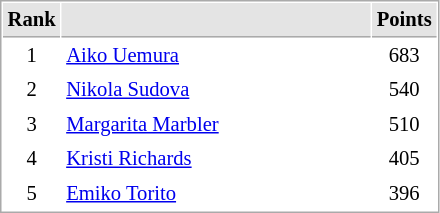<table cellspacing="1" cellpadding="3" style="border:1px solid #AAAAAA;font-size:86%">
<tr bgcolor="#E4E4E4">
<th style="border-bottom:1px solid #AAAAAA" width=10>Rank</th>
<th style="border-bottom:1px solid #AAAAAA" width=200></th>
<th style="border-bottom:1px solid #AAAAAA" width=20>Points</th>
</tr>
<tr>
<td align="center">1</td>
<td> <a href='#'>Aiko Uemura</a></td>
<td align=center>683</td>
</tr>
<tr>
<td align="center">2</td>
<td> <a href='#'>Nikola Sudova</a></td>
<td align=center>540</td>
</tr>
<tr>
<td align="center">3</td>
<td> <a href='#'>Margarita Marbler</a></td>
<td align=center>510</td>
</tr>
<tr>
<td align="center">4</td>
<td> <a href='#'>Kristi Richards</a></td>
<td align=center>405</td>
</tr>
<tr>
<td align="center">5</td>
<td> <a href='#'>Emiko Torito</a></td>
<td align=center>396</td>
</tr>
</table>
